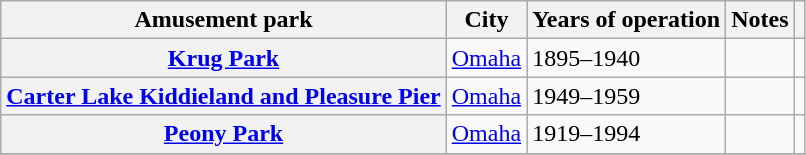<table class="wikitable plainrowheaders sortable">
<tr>
<th scope="col">Amusement park</th>
<th scope="col">City</th>
<th scope="col">Years of operation</th>
<th scope="col" class="unsortable">Notes</th>
<th scope="col" class="unsortable"></th>
</tr>
<tr>
<th scope="row"><a href='#'>Krug Park</a></th>
<td><a href='#'>Omaha</a></td>
<td>1895–1940</td>
<td></td>
<td style="text-align:center;"></td>
</tr>
<tr>
<th scope="row"><a href='#'>Carter Lake Kiddieland and Pleasure Pier</a></th>
<td><a href='#'>Omaha</a></td>
<td>1949–1959</td>
<td></td>
<td style="text-align:center;"></td>
</tr>
<tr>
<th scope="row"><a href='#'>Peony Park</a></th>
<td><a href='#'>Omaha</a></td>
<td>1919–1994</td>
<td></td>
<td style="text-align:center;"></td>
</tr>
<tr>
</tr>
</table>
